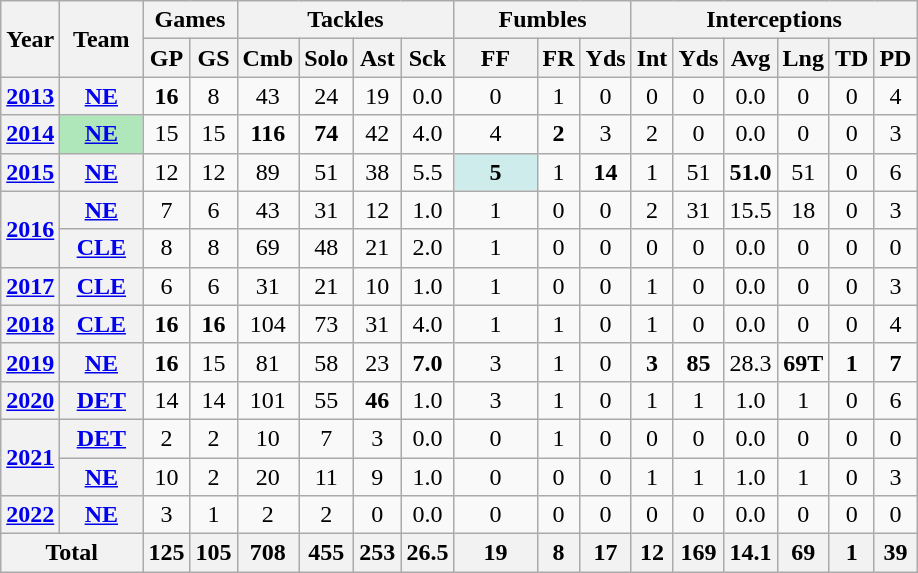<table class=wikitable style="text-align:center;">
<tr>
<th rowspan="2">Year</th>
<th rowspan="2">Team</th>
<th colspan="2">Games</th>
<th colspan="4">Tackles</th>
<th colspan="3">Fumbles</th>
<th colspan="6">Interceptions</th>
</tr>
<tr>
<th>GP</th>
<th>GS</th>
<th>Cmb</th>
<th>Solo</th>
<th>Ast</th>
<th>Sck</th>
<th>FF</th>
<th>FR</th>
<th>Yds</th>
<th>Int</th>
<th>Yds</th>
<th>Avg</th>
<th>Lng</th>
<th>TD</th>
<th>PD</th>
</tr>
<tr>
<th><a href='#'>2013</a></th>
<th><a href='#'>NE</a></th>
<td><strong>16</strong></td>
<td>8</td>
<td>43</td>
<td>24</td>
<td>19</td>
<td>0.0</td>
<td>0</td>
<td>1</td>
<td>0</td>
<td>0</td>
<td>0</td>
<td>0.0</td>
<td>0</td>
<td>0</td>
<td>4</td>
</tr>
<tr>
<th><a href='#'>2014</a></th>
<th style="background:#afe6ba; width:3em;"><a href='#'>NE</a></th>
<td>15</td>
<td>15</td>
<td><strong>116</strong></td>
<td><strong>74</strong></td>
<td>42</td>
<td>4.0</td>
<td>4</td>
<td><strong>2</strong></td>
<td>3</td>
<td>2</td>
<td>0</td>
<td>0.0</td>
<td>0</td>
<td>0</td>
<td>3</td>
</tr>
<tr>
<th><a href='#'>2015</a></th>
<th><a href='#'>NE</a></th>
<td>12</td>
<td>12</td>
<td>89</td>
<td>51</td>
<td>38</td>
<td>5.5</td>
<td style="background:#cfecec; width:3em;"><strong>5</strong></td>
<td>1</td>
<td><strong>14</strong></td>
<td>1</td>
<td>51</td>
<td><strong>51.0</strong></td>
<td>51</td>
<td>0</td>
<td>6</td>
</tr>
<tr>
<th rowspan="2"><a href='#'>2016</a></th>
<th><a href='#'>NE</a></th>
<td>7</td>
<td>6</td>
<td>43</td>
<td>31</td>
<td>12</td>
<td>1.0</td>
<td>1</td>
<td>0</td>
<td>0</td>
<td>2</td>
<td>31</td>
<td>15.5</td>
<td>18</td>
<td>0</td>
<td>3</td>
</tr>
<tr>
<th><a href='#'>CLE</a></th>
<td>8</td>
<td>8</td>
<td>69</td>
<td>48</td>
<td>21</td>
<td>2.0</td>
<td>1</td>
<td>0</td>
<td>0</td>
<td>0</td>
<td>0</td>
<td>0.0</td>
<td>0</td>
<td>0</td>
<td>0</td>
</tr>
<tr>
<th><a href='#'>2017</a></th>
<th><a href='#'>CLE</a></th>
<td>6</td>
<td>6</td>
<td>31</td>
<td>21</td>
<td>10</td>
<td>1.0</td>
<td>1</td>
<td>0</td>
<td>0</td>
<td>1</td>
<td>0</td>
<td>0.0</td>
<td>0</td>
<td>0</td>
<td>3</td>
</tr>
<tr>
<th><a href='#'>2018</a></th>
<th><a href='#'>CLE</a></th>
<td><strong>16</strong></td>
<td><strong>16</strong></td>
<td>104</td>
<td>73</td>
<td>31</td>
<td>4.0</td>
<td>1</td>
<td>1</td>
<td>0</td>
<td>1</td>
<td>0</td>
<td>0.0</td>
<td>0</td>
<td>0</td>
<td>4</td>
</tr>
<tr>
<th><a href='#'>2019</a></th>
<th><a href='#'>NE</a></th>
<td><strong>16</strong></td>
<td>15</td>
<td>81</td>
<td>58</td>
<td>23</td>
<td><strong>7.0</strong></td>
<td>3</td>
<td>1</td>
<td>0</td>
<td><strong>3</strong></td>
<td><strong>85</strong></td>
<td>28.3</td>
<td><strong>69T</strong></td>
<td><strong>1</strong></td>
<td><strong>7</strong></td>
</tr>
<tr>
<th><a href='#'>2020</a></th>
<th><a href='#'>DET</a></th>
<td>14</td>
<td>14</td>
<td>101</td>
<td>55</td>
<td><strong>46</strong></td>
<td>1.0</td>
<td>3</td>
<td>1</td>
<td>0</td>
<td>1</td>
<td>1</td>
<td>1.0</td>
<td>1</td>
<td>0</td>
<td>6</td>
</tr>
<tr>
<th rowspan="2"><a href='#'>2021</a></th>
<th><a href='#'>DET</a></th>
<td>2</td>
<td>2</td>
<td>10</td>
<td>7</td>
<td>3</td>
<td>0.0</td>
<td>0</td>
<td>1</td>
<td>0</td>
<td>0</td>
<td>0</td>
<td>0.0</td>
<td>0</td>
<td>0</td>
<td>0</td>
</tr>
<tr>
<th><a href='#'>NE</a></th>
<td>10</td>
<td>2</td>
<td>20</td>
<td>11</td>
<td>9</td>
<td>1.0</td>
<td>0</td>
<td>0</td>
<td>0</td>
<td>1</td>
<td>1</td>
<td>1.0</td>
<td>1</td>
<td>0</td>
<td>3</td>
</tr>
<tr>
<th><a href='#'>2022</a></th>
<th><a href='#'>NE</a></th>
<td>3</td>
<td>1</td>
<td>2</td>
<td>2</td>
<td>0</td>
<td>0.0</td>
<td>0</td>
<td>0</td>
<td>0</td>
<td>0</td>
<td>0</td>
<td>0.0</td>
<td>0</td>
<td>0</td>
<td>0</td>
</tr>
<tr>
<th colspan="2">Total</th>
<th>125</th>
<th>105</th>
<th>708</th>
<th>455</th>
<th>253</th>
<th>26.5</th>
<th>19</th>
<th>8</th>
<th>17</th>
<th>12</th>
<th>169</th>
<th>14.1</th>
<th>69</th>
<th>1</th>
<th>39</th>
</tr>
</table>
